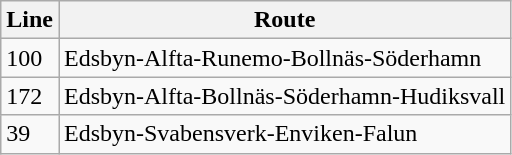<table class="wikitable">
<tr>
<th>Line</th>
<th>Route</th>
</tr>
<tr>
<td>100</td>
<td>Edsbyn-Alfta-Runemo-Bollnäs-Söderhamn</td>
</tr>
<tr>
<td>172</td>
<td>Edsbyn-Alfta-Bollnäs-Söderhamn-Hudiksvall</td>
</tr>
<tr>
<td>39</td>
<td>Edsbyn-Svabensverk-Enviken-Falun</td>
</tr>
</table>
